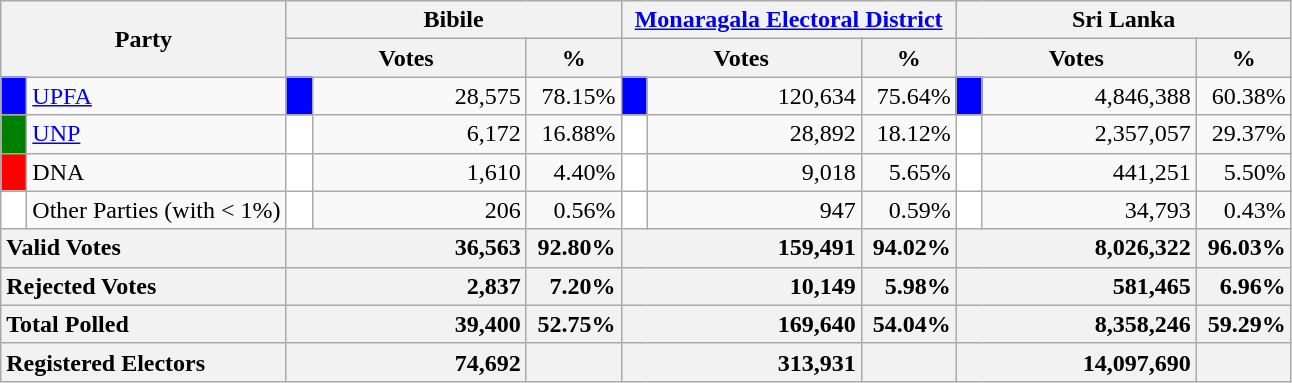<table class="wikitable">
<tr>
<th colspan="2" width="144px"rowspan="2">Party</th>
<th colspan="3" width="216px">Bibile</th>
<th colspan="3" width="216px"><a href='#'>Monaragala Electoral District</a></th>
<th colspan="3" width="216px">Sri Lanka</th>
</tr>
<tr>
<th colspan="2" width="144px">Votes</th>
<th>%</th>
<th colspan="2" width="144px">Votes</th>
<th>%</th>
<th colspan="2" width="144px">Votes</th>
<th>%</th>
</tr>
<tr>
<td style="background-color:blue;" width="10px"></td>
<td style="text-align:left;"><a href='#'>UPFA</a></td>
<td style="background-color:blue;" width="10px"></td>
<td style="text-align:right;">28,575</td>
<td style="text-align:right;">78.15%</td>
<td style="background-color:blue;" width="10px"></td>
<td style="text-align:right;">120,634</td>
<td style="text-align:right;">75.64%</td>
<td style="background-color:blue;" width="10px"></td>
<td style="text-align:right;">4,846,388</td>
<td style="text-align:right;">60.38%</td>
</tr>
<tr>
<td style="background-color:green;" width="10px"></td>
<td style="text-align:left;"><a href='#'>UNP</a></td>
<td style="background-color:white;" width="10px"></td>
<td style="text-align:right;">6,172</td>
<td style="text-align:right;">16.88%</td>
<td style="background-color:white;" width="10px"></td>
<td style="text-align:right;">28,892</td>
<td style="text-align:right;">18.12%</td>
<td style="background-color:white;" width="10px"></td>
<td style="text-align:right;">2,357,057</td>
<td style="text-align:right;">29.37%</td>
</tr>
<tr>
<td style="background-color:red;" width="10px"></td>
<td style="text-align:left;">DNA</td>
<td style="background-color:white;" width="10px"></td>
<td style="text-align:right;">1,610</td>
<td style="text-align:right;">4.40%</td>
<td style="background-color:white;" width="10px"></td>
<td style="text-align:right;">9,018</td>
<td style="text-align:right;">5.65%</td>
<td style="background-color:white;" width="10px"></td>
<td style="text-align:right;">441,251</td>
<td style="text-align:right;">5.50%</td>
</tr>
<tr>
<td style="background-color:white;" width="10px"></td>
<td style="text-align:left;">Other Parties (with < 1%)</td>
<td style="background-color:white;" width="10px"></td>
<td style="text-align:right;">206</td>
<td style="text-align:right;">0.56%</td>
<td style="background-color:white;" width="10px"></td>
<td style="text-align:right;">947</td>
<td style="text-align:right;">0.59%</td>
<td style="background-color:white;" width="10px"></td>
<td style="text-align:right;">34,793</td>
<td style="text-align:right;">0.43%</td>
</tr>
<tr>
<th colspan="2" width="144px"style="text-align:left;">Valid Votes</th>
<th style="text-align:right;"colspan="2" width="144px">36,563</th>
<th style="text-align:right;">92.80%</th>
<th style="text-align:right;"colspan="2" width="144px">159,491</th>
<th style="text-align:right;">94.02%</th>
<th style="text-align:right;"colspan="2" width="144px">8,026,322</th>
<th style="text-align:right;">96.03%</th>
</tr>
<tr>
<th colspan="2" width="144px"style="text-align:left;">Rejected Votes</th>
<th style="text-align:right;"colspan="2" width="144px">2,837</th>
<th style="text-align:right;">7.20%</th>
<th style="text-align:right;"colspan="2" width="144px">10,149</th>
<th style="text-align:right;">5.98%</th>
<th style="text-align:right;"colspan="2" width="144px">581,465</th>
<th style="text-align:right;">6.96%</th>
</tr>
<tr>
<th colspan="2" width="144px"style="text-align:left;">Total Polled</th>
<th style="text-align:right;"colspan="2" width="144px">39,400</th>
<th style="text-align:right;">52.75%</th>
<th style="text-align:right;"colspan="2" width="144px">169,640</th>
<th style="text-align:right;">54.04%</th>
<th style="text-align:right;"colspan="2" width="144px">8,358,246</th>
<th style="text-align:right;">59.29%</th>
</tr>
<tr>
<th colspan="2" width="144px"style="text-align:left;">Registered Electors</th>
<th style="text-align:right;"colspan="2" width="144px">74,692</th>
<th></th>
<th style="text-align:right;"colspan="2" width="144px">313,931</th>
<th></th>
<th style="text-align:right;"colspan="2" width="144px">14,097,690</th>
<th></th>
</tr>
</table>
